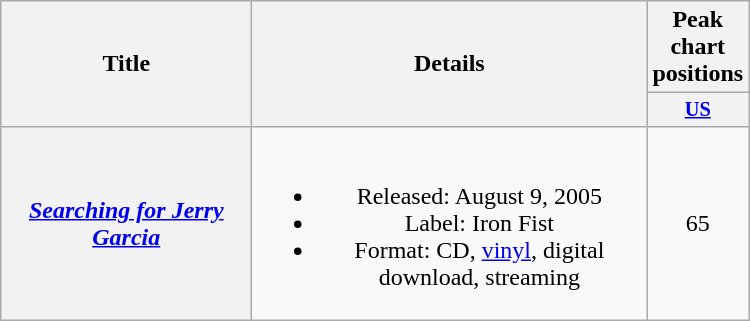<table class="wikitable plainrowheaders" style="text-align:center;">
<tr>
<th scope="col" rowspan="2" style="width:10em;">Title</th>
<th scope="col" rowspan="2" style="width:16em;">Details</th>
<th scope="col">Peak chart positions</th>
</tr>
<tr>
<th scope="col" style="width:2.5em;font-size:85%;"><a href='#'>US</a><br></th>
</tr>
<tr>
<th scope="row"><em><a href='#'>Searching for Jerry Garcia</a></em></th>
<td><br><ul><li>Released: August 9, 2005</li><li>Label: Iron Fist</li><li>Format: CD, <a href='#'>vinyl</a>, digital download, streaming</li></ul></td>
<td>65</td>
</tr>
</table>
